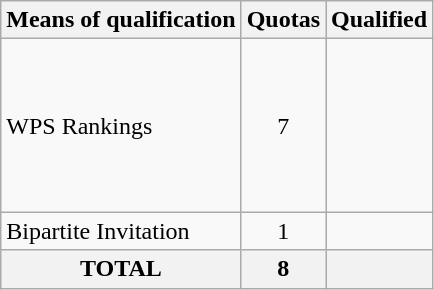<table class = "wikitable">
<tr>
<th>Means of qualification</th>
<th>Quotas</th>
<th>Qualified</th>
</tr>
<tr>
<td>WPS Rankings</td>
<td align="center">7</td>
<td><br><br><br><br><br><br></td>
</tr>
<tr>
<td>Bipartite Invitation</td>
<td align="center">1</td>
<td></td>
</tr>
<tr>
<th>TOTAL</th>
<th>8</th>
<th></th>
</tr>
</table>
